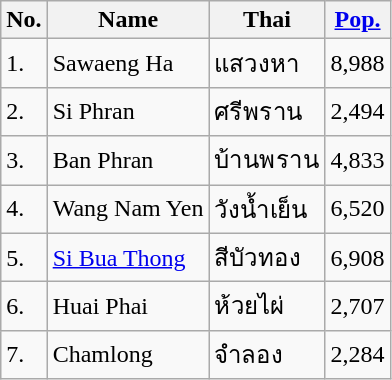<table class="wikitable sortable">
<tr>
<th>No.</th>
<th>Name</th>
<th>Thai</th>
<th><a href='#'>Pop.</a></th>
</tr>
<tr>
<td>1.</td>
<td>Sawaeng Ha</td>
<td>แสวงหา</td>
<td>8,988</td>
</tr>
<tr>
<td>2.</td>
<td>Si Phran</td>
<td>ศรีพราน</td>
<td>2,494</td>
</tr>
<tr>
<td>3.</td>
<td>Ban Phran</td>
<td>บ้านพราน</td>
<td>4,833</td>
</tr>
<tr>
<td>4.</td>
<td>Wang Nam Yen</td>
<td>วังน้ำเย็น</td>
<td>6,520</td>
</tr>
<tr>
<td>5.</td>
<td><a href='#'>Si Bua Thong</a></td>
<td>สีบัวทอง</td>
<td>6,908</td>
</tr>
<tr>
<td>6.</td>
<td>Huai Phai</td>
<td>ห้วยไผ่</td>
<td>2,707</td>
</tr>
<tr>
<td>7.</td>
<td>Chamlong</td>
<td>จำลอง</td>
<td>2,284</td>
</tr>
</table>
